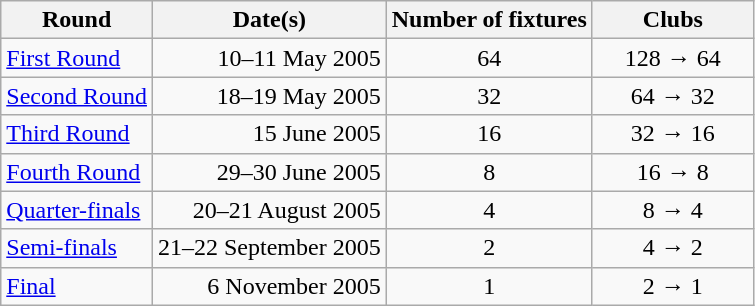<table class="wikitable" style="text-align:center">
<tr>
<th>Round</th>
<th>Date(s)</th>
<th>Number of fixtures</th>
<th width=100>Clubs</th>
</tr>
<tr>
<td align=left><a href='#'>First Round</a></td>
<td align=right>10–11 May 2005</td>
<td>64</td>
<td>128 → 64</td>
</tr>
<tr>
<td align=left><a href='#'>Second Round</a></td>
<td align=right>18–19 May 2005</td>
<td>32</td>
<td>64 → 32</td>
</tr>
<tr>
<td align=left><a href='#'>Third Round</a></td>
<td align=right>15 June 2005</td>
<td>16</td>
<td>32 → 16</td>
</tr>
<tr>
<td align=left><a href='#'>Fourth Round</a></td>
<td align=right>29–30 June 2005</td>
<td>8</td>
<td>16 → 8</td>
</tr>
<tr>
<td align=left><a href='#'>Quarter-finals</a></td>
<td align=right>20–21 August 2005</td>
<td>4</td>
<td>8 → 4</td>
</tr>
<tr>
<td align=left><a href='#'>Semi-finals</a></td>
<td align=right>21–22 September 2005</td>
<td>2</td>
<td>4 → 2</td>
</tr>
<tr>
<td align=left><a href='#'>Final</a></td>
<td align=right>6 November 2005</td>
<td>1</td>
<td>2 → 1</td>
</tr>
</table>
